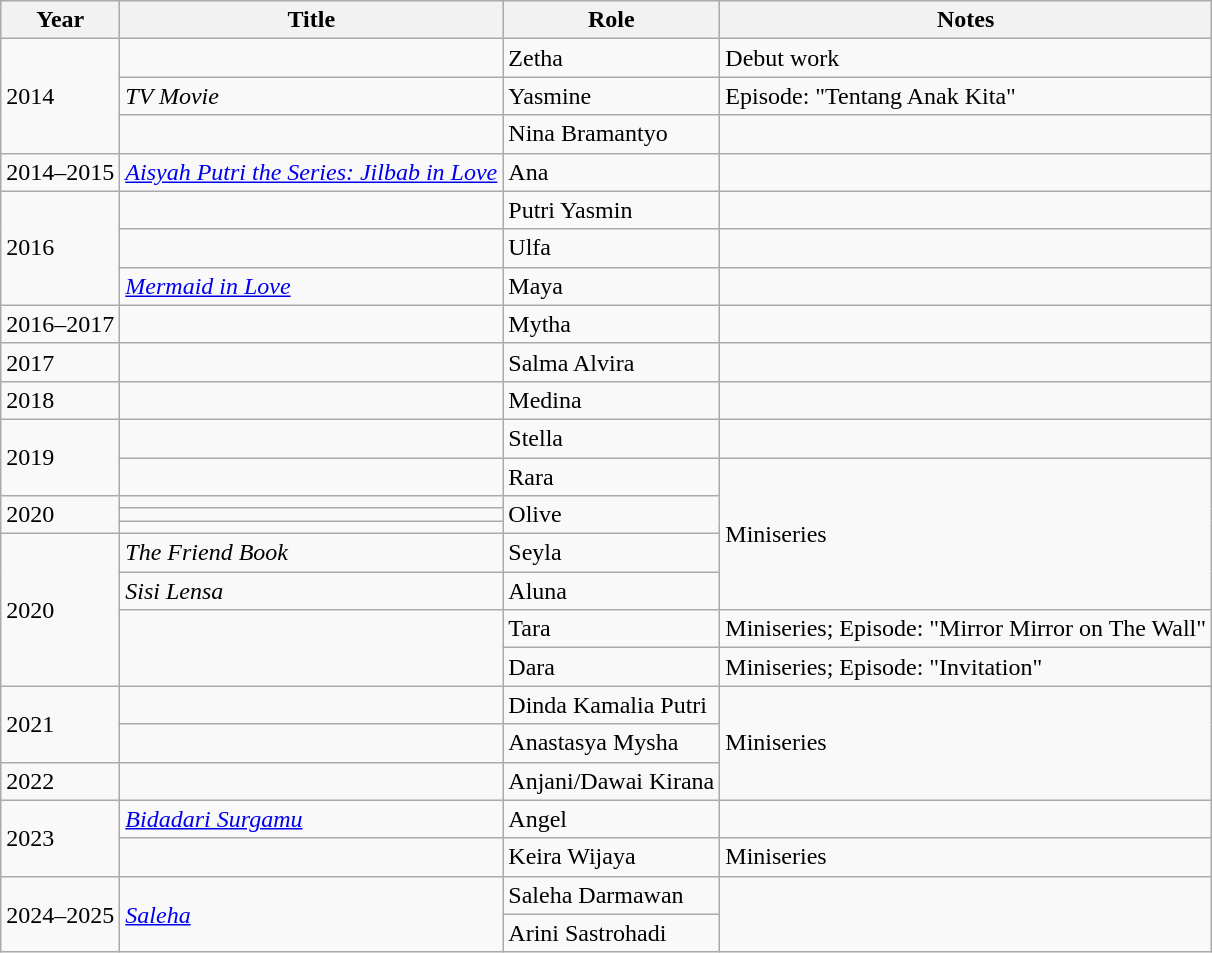<table class="wikitable unsortable">
<tr>
<th>Year</th>
<th>Title</th>
<th>Role</th>
<th>Notes</th>
</tr>
<tr>
<td rowspan="3">2014</td>
<td></td>
<td>Zetha</td>
<td>Debut work</td>
</tr>
<tr>
<td><em>TV Movie</em></td>
<td>Yasmine</td>
<td>Episode: "Tentang Anak Kita"</td>
</tr>
<tr>
<td></td>
<td>Nina Bramantyo</td>
<td></td>
</tr>
<tr>
<td>2014–2015</td>
<td><em><a href='#'>Aisyah Putri the Series: Jilbab in Love</a></em></td>
<td>Ana</td>
<td></td>
</tr>
<tr>
<td rowspan="3">2016</td>
<td></td>
<td>Putri Yasmin</td>
<td></td>
</tr>
<tr>
<td></td>
<td>Ulfa</td>
<td></td>
</tr>
<tr>
<td><em><a href='#'>Mermaid in Love</a></em></td>
<td>Maya</td>
<td></td>
</tr>
<tr>
<td>2016–2017</td>
<td></td>
<td>Mytha</td>
<td></td>
</tr>
<tr>
<td>2017</td>
<td></td>
<td>Salma Alvira</td>
<td></td>
</tr>
<tr>
<td>2018</td>
<td></td>
<td>Medina</td>
<td></td>
</tr>
<tr>
<td rowspan="2">2019</td>
<td></td>
<td>Stella</td>
<td></td>
</tr>
<tr>
<td></td>
<td>Rara</td>
<td rowspan="6">Miniseries</td>
</tr>
<tr>
<td rowspan="3">2020</td>
<td></td>
<td rowspan="3">Olive</td>
</tr>
<tr>
<td></td>
</tr>
<tr>
<td></td>
</tr>
<tr>
<td rowspan="4">2020</td>
<td><em>The Friend Book</em></td>
<td>Seyla</td>
</tr>
<tr>
<td><em>Sisi Lensa</em></td>
<td>Aluna</td>
</tr>
<tr>
<td rowspan="2"></td>
<td>Tara</td>
<td>Miniseries; Episode: "Mirror Mirror on The Wall"</td>
</tr>
<tr>
<td>Dara</td>
<td>Miniseries; Episode: "Invitation"</td>
</tr>
<tr>
<td rowspan="2">2021</td>
<td></td>
<td>Dinda Kamalia Putri</td>
<td rowspan="3">Miniseries</td>
</tr>
<tr>
<td></td>
<td>Anastasya Mysha</td>
</tr>
<tr>
<td>2022</td>
<td></td>
<td>Anjani/Dawai Kirana</td>
</tr>
<tr>
<td rowspan="2">2023</td>
<td><em><a href='#'>Bidadari Surgamu</a></em></td>
<td>Angel</td>
<td></td>
</tr>
<tr>
<td></td>
<td>Keira Wijaya</td>
<td>Miniseries</td>
</tr>
<tr>
<td rowspan="2">2024–2025</td>
<td rowspan="2"><em><a href='#'>Saleha</a></em></td>
<td>Saleha Darmawan</td>
<td rowspan="2"></td>
</tr>
<tr>
<td>Arini Sastrohadi</td>
</tr>
</table>
